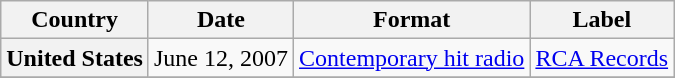<table class="wikitable plainrowheaders">
<tr>
<th scope="col">Country</th>
<th scope="col">Date</th>
<th scope="col">Format</th>
<th scope="col">Label</th>
</tr>
<tr>
<th scope="row">United States</th>
<td>June 12, 2007</td>
<td><a href='#'>Contemporary hit radio</a></td>
<td><a href='#'>RCA Records</a></td>
</tr>
<tr>
</tr>
</table>
